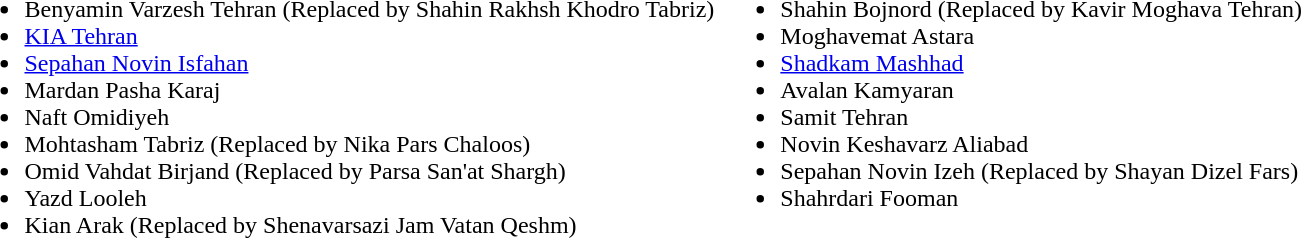<table>
<tr style="vertical-align: top;">
<td><br><ul><li>Benyamin Varzesh Tehran (Replaced by Shahin Rakhsh Khodro Tabriz)</li><li><a href='#'>KIA Tehran</a></li><li><a href='#'>Sepahan Novin Isfahan</a></li><li>Mardan Pasha Karaj</li><li>Naft Omidiyeh</li><li>Mohtasham Tabriz (Replaced by Nika Pars Chaloos)</li><li>Omid Vahdat Birjand (Replaced by Parsa San'at Shargh)</li><li>Yazd Looleh</li><li>Kian Arak (Replaced by Shenavarsazi Jam Vatan Qeshm)</li></ul></td>
<td><br><ul><li>Shahin Bojnord (Replaced by Kavir Moghava Tehran)</li><li>Moghavemat Astara</li><li><a href='#'>Shadkam Mashhad</a></li><li>Avalan Kamyaran</li><li>Samit Tehran</li><li>Novin Keshavarz Aliabad</li><li>Sepahan Novin Izeh (Replaced by Shayan Dizel Fars)</li><li>Shahrdari Fooman</li></ul></td>
</tr>
</table>
